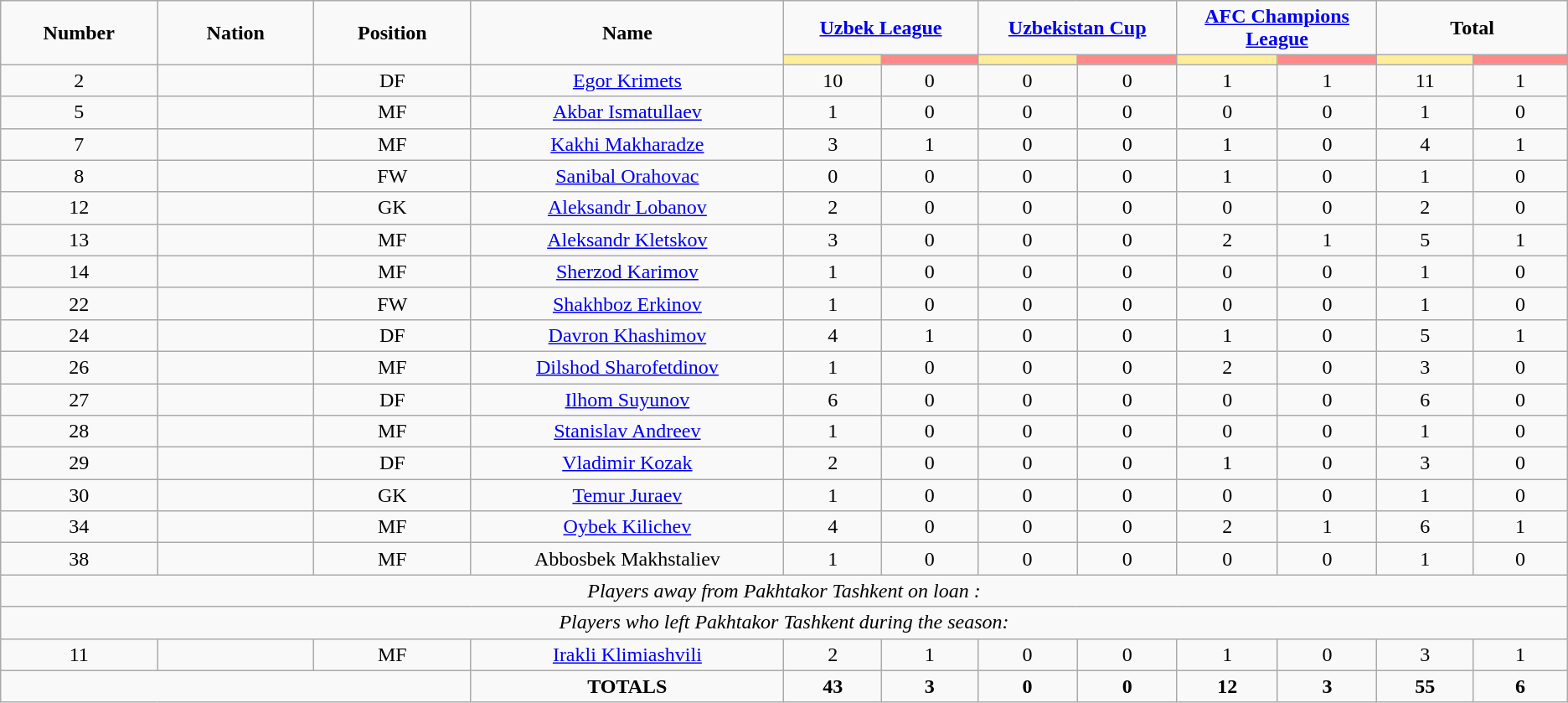<table class="wikitable" style="font-size: 100%; text-align: center;">
<tr>
<td rowspan="2" width="10%" align="center"><strong>Number</strong></td>
<td rowspan="2" width="10%" align="center"><strong>Nation</strong></td>
<td rowspan="2" width="10%" align="center"><strong>Position</strong></td>
<td rowspan="2" width="20%" align="center"><strong>Name</strong></td>
<td colspan="2" align="center"><strong><a href='#'>Uzbek League</a></strong></td>
<td colspan="2" align="center"><strong><a href='#'>Uzbekistan Cup</a></strong></td>
<td colspan="2" align="center"><strong><a href='#'>AFC Champions League</a></strong></td>
<td colspan="2" align="center"><strong>Total</strong></td>
</tr>
<tr>
<th width=80 style="background: #FFEE99"></th>
<th width=80 style="background: #FF8888"></th>
<th width=80 style="background: #FFEE99"></th>
<th width=80 style="background: #FF8888"></th>
<th width=80 style="background: #FFEE99"></th>
<th width=80 style="background: #FF8888"></th>
<th width=80 style="background: #FFEE99"></th>
<th width=80 style="background: #FF8888"></th>
</tr>
<tr>
<td>2</td>
<td></td>
<td>DF</td>
<td><a href='#'>Egor Krimets</a></td>
<td>10</td>
<td>0</td>
<td>0</td>
<td>0</td>
<td>1</td>
<td>1</td>
<td>11</td>
<td>1</td>
</tr>
<tr>
<td>5</td>
<td></td>
<td>MF</td>
<td><a href='#'>Akbar Ismatullaev</a></td>
<td>1</td>
<td>0</td>
<td>0</td>
<td>0</td>
<td>0</td>
<td>0</td>
<td>1</td>
<td>0</td>
</tr>
<tr>
<td>7</td>
<td></td>
<td>MF</td>
<td><a href='#'>Kakhi Makharadze</a></td>
<td>3</td>
<td>1</td>
<td>0</td>
<td>0</td>
<td>1</td>
<td>0</td>
<td>4</td>
<td>1</td>
</tr>
<tr>
<td>8</td>
<td></td>
<td>FW</td>
<td><a href='#'>Sanibal Orahovac</a></td>
<td>0</td>
<td>0</td>
<td>0</td>
<td>0</td>
<td>1</td>
<td>0</td>
<td>1</td>
<td>0</td>
</tr>
<tr>
<td>12</td>
<td></td>
<td>GK</td>
<td><a href='#'>Aleksandr Lobanov</a></td>
<td>2</td>
<td>0</td>
<td>0</td>
<td>0</td>
<td>0</td>
<td>0</td>
<td>2</td>
<td>0</td>
</tr>
<tr>
<td>13</td>
<td></td>
<td>MF</td>
<td><a href='#'>Aleksandr Kletskov</a></td>
<td>3</td>
<td>0</td>
<td>0</td>
<td>0</td>
<td>2</td>
<td>1</td>
<td>5</td>
<td>1</td>
</tr>
<tr>
<td>14</td>
<td></td>
<td>MF</td>
<td><a href='#'>Sherzod Karimov</a></td>
<td>1</td>
<td>0</td>
<td>0</td>
<td>0</td>
<td>0</td>
<td>0</td>
<td>1</td>
<td>0</td>
</tr>
<tr>
<td>22</td>
<td></td>
<td>FW</td>
<td><a href='#'>Shakhboz Erkinov</a></td>
<td>1</td>
<td>0</td>
<td>0</td>
<td>0</td>
<td>0</td>
<td>0</td>
<td>1</td>
<td>0</td>
</tr>
<tr>
<td>24</td>
<td></td>
<td>DF</td>
<td><a href='#'>Davron Khashimov</a></td>
<td>4</td>
<td>1</td>
<td>0</td>
<td>0</td>
<td>1</td>
<td>0</td>
<td>5</td>
<td>1</td>
</tr>
<tr>
<td>26</td>
<td></td>
<td>MF</td>
<td><a href='#'>Dilshod Sharofetdinov</a></td>
<td>1</td>
<td>0</td>
<td>0</td>
<td>0</td>
<td>2</td>
<td>0</td>
<td>3</td>
<td>0</td>
</tr>
<tr>
<td>27</td>
<td></td>
<td>DF</td>
<td><a href='#'>Ilhom Suyunov</a></td>
<td>6</td>
<td>0</td>
<td>0</td>
<td>0</td>
<td>0</td>
<td>0</td>
<td>6</td>
<td>0</td>
</tr>
<tr>
<td>28</td>
<td></td>
<td>MF</td>
<td><a href='#'>Stanislav Andreev</a></td>
<td>1</td>
<td>0</td>
<td>0</td>
<td>0</td>
<td>0</td>
<td>0</td>
<td>1</td>
<td>0</td>
</tr>
<tr>
<td>29</td>
<td></td>
<td>DF</td>
<td><a href='#'>Vladimir Kozak</a></td>
<td>2</td>
<td>0</td>
<td>0</td>
<td>0</td>
<td>1</td>
<td>0</td>
<td>3</td>
<td>0</td>
</tr>
<tr>
<td>30</td>
<td></td>
<td>GK</td>
<td><a href='#'>Temur Juraev</a></td>
<td>1</td>
<td>0</td>
<td>0</td>
<td>0</td>
<td>0</td>
<td>0</td>
<td>1</td>
<td>0</td>
</tr>
<tr>
<td>34</td>
<td></td>
<td>MF</td>
<td><a href='#'>Oybek Kilichev</a></td>
<td>4</td>
<td>0</td>
<td>0</td>
<td>0</td>
<td>2</td>
<td>1</td>
<td>6</td>
<td>1</td>
</tr>
<tr>
<td>38</td>
<td></td>
<td>MF</td>
<td>Abbosbek Makhstaliev</td>
<td>1</td>
<td>0</td>
<td>0</td>
<td>0</td>
<td>0</td>
<td>0</td>
<td>1</td>
<td>0</td>
</tr>
<tr>
<td colspan="14"><em>Players away from Pakhtakor Tashkent on loan :</em></td>
</tr>
<tr>
<td colspan="14"><em>Players who left Pakhtakor Tashkent during the season:</em></td>
</tr>
<tr>
<td>11</td>
<td></td>
<td>MF</td>
<td><a href='#'>Irakli Klimiashvili</a></td>
<td>2</td>
<td>1</td>
<td>0</td>
<td>0</td>
<td>1</td>
<td>0</td>
<td>3</td>
<td>1</td>
</tr>
<tr>
<td colspan="3"></td>
<td><strong>TOTALS</strong></td>
<td><strong>43</strong></td>
<td><strong>3</strong></td>
<td><strong>0</strong></td>
<td><strong>0</strong></td>
<td><strong>12</strong></td>
<td><strong>3</strong></td>
<td><strong>55</strong></td>
<td><strong>6</strong></td>
</tr>
</table>
